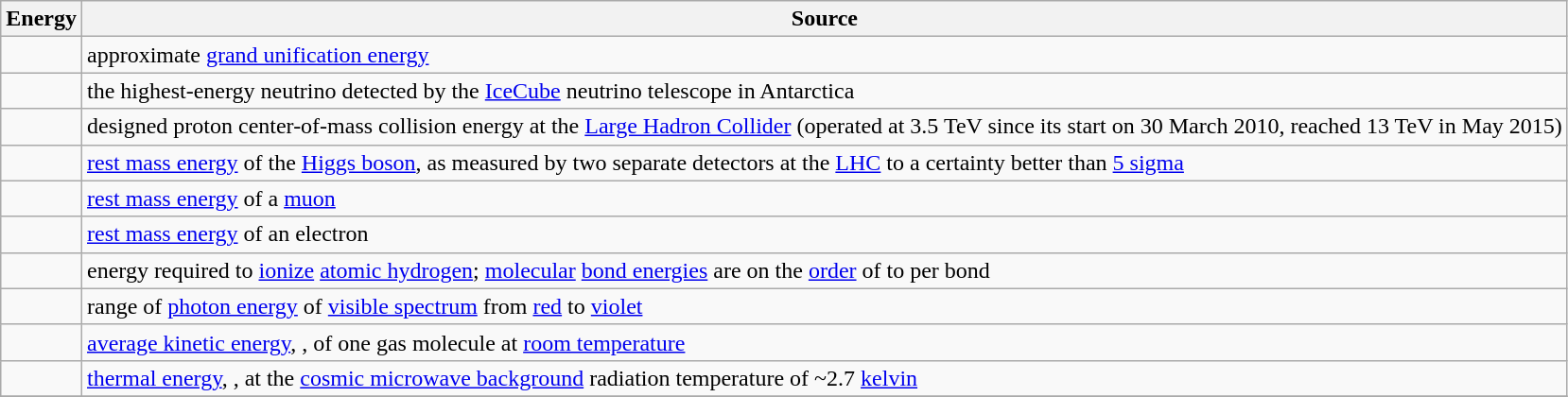<table class="wikitable sortable">
<tr>
<th>Energy</th>
<th>Source</th>
</tr>
<tr>
<td></td>
<td>approximate <a href='#'>grand unification energy</a></td>
</tr>
<tr>
<td></td>
<td>the highest-energy neutrino detected by the <a href='#'>IceCube</a> neutrino telescope in Antarctica</td>
</tr>
<tr>
<td></td>
<td>designed proton center-of-mass collision energy at the <a href='#'>Large Hadron Collider</a> (operated at 3.5 TeV since its start on 30 March 2010, reached 13 TeV in May 2015)</td>
</tr>
<tr>
<td></td>
<td><a href='#'>rest mass energy</a> of the <a href='#'>Higgs boson</a>, as measured by two separate detectors at the <a href='#'>LHC</a> to a certainty better than <a href='#'>5 sigma</a></td>
</tr>
<tr>
<td></td>
<td><a href='#'>rest mass energy</a> of a <a href='#'>muon</a></td>
</tr>
<tr>
<td></td>
<td><a href='#'>rest mass energy</a> of an electron</td>
</tr>
<tr>
<td></td>
<td>energy required to <a href='#'>ionize</a> <a href='#'>atomic hydrogen</a>; <a href='#'>molecular</a> <a href='#'>bond energies</a> are on the <a href='#'>order</a> of  to  per bond</td>
</tr>
<tr>
<td></td>
<td>range of <a href='#'>photon energy</a> of <a href='#'>visible spectrum</a> from <a href='#'>red</a> to <a href='#'>violet</a></td>
</tr>
<tr>
<td></td>
<td><a href='#'>average kinetic energy</a>, <a href='#'></a>, of one gas molecule at <a href='#'>room temperature</a></td>
</tr>
<tr>
<td></td>
<td><a href='#'>thermal energy</a>, <a href='#'></a>, at the <a href='#'>cosmic microwave background</a> radiation temperature of ~2.7 <a href='#'>kelvin</a></td>
</tr>
<tr>
</tr>
</table>
